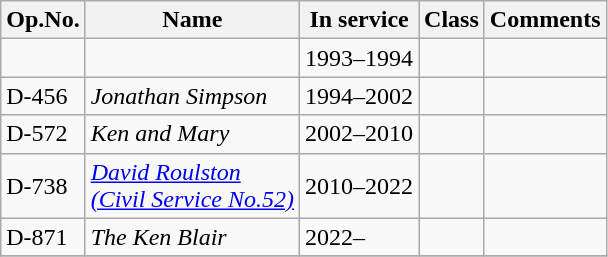<table class="wikitable">
<tr>
<th>Op.No.</th>
<th>Name</th>
<th>In service</th>
<th>Class</th>
<th>Comments</th>
</tr>
<tr>
<td></td>
<td></td>
<td>1993–1994</td>
<td></td>
<td></td>
</tr>
<tr>
<td>D-456</td>
<td><em>Jonathan Simpson</em></td>
<td>1994–2002</td>
<td></td>
<td></td>
</tr>
<tr>
<td>D-572</td>
<td><em>Ken and Mary</em></td>
<td>2002–2010</td>
<td></td>
<td></td>
</tr>
<tr>
<td>D-738</td>
<td><a href='#'><em>David Roulston<br>(Civil Service No.52)</em></a></td>
<td>2010–2022</td>
<td></td>
<td></td>
</tr>
<tr>
<td>D-871</td>
<td><em>The Ken Blair</em></td>
<td>2022–</td>
<td></td>
<td></td>
</tr>
<tr>
</tr>
</table>
